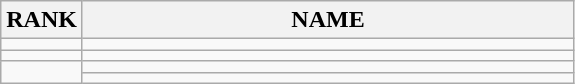<table class="wikitable">
<tr>
<th>RANK</th>
<th style="width: 20em">NAME</th>
</tr>
<tr>
<td align="center"></td>
<td></td>
</tr>
<tr>
<td align="center"></td>
<td></td>
</tr>
<tr>
<td rowspan=2 align="center"></td>
<td></td>
</tr>
<tr>
<td></td>
</tr>
</table>
